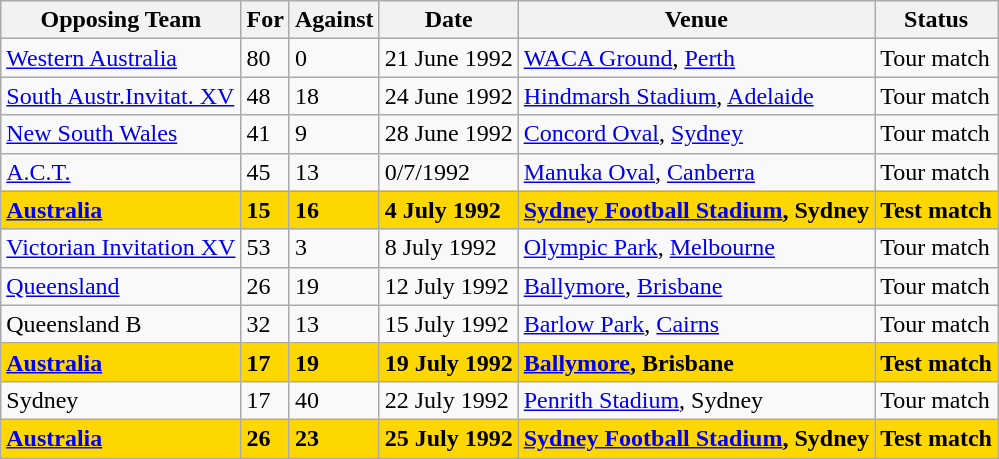<table class=wikitable>
<tr>
<th>Opposing Team</th>
<th>For</th>
<th>Against</th>
<th>Date</th>
<th>Venue</th>
<th>Status</th>
</tr>
<tr>
<td><a href='#'>Western Australia</a></td>
<td>80</td>
<td>0</td>
<td>21 June 1992</td>
<td><a href='#'>WACA Ground</a>, <a href='#'>Perth</a></td>
<td>Tour match</td>
</tr>
<tr>
<td><a href='#'>South Austr.Invitat. XV</a></td>
<td>48</td>
<td>18</td>
<td>24 June 1992</td>
<td><a href='#'>Hindmarsh Stadium</a>, <a href='#'>Adelaide</a></td>
<td>Tour match</td>
</tr>
<tr>
<td><a href='#'>New South Wales</a></td>
<td>41</td>
<td>9</td>
<td>28 June 1992</td>
<td><a href='#'>Concord Oval</a>, <a href='#'>Sydney</a></td>
<td>Tour match</td>
</tr>
<tr>
<td><a href='#'>A.C.T.</a></td>
<td>45</td>
<td>13</td>
<td>0/7/1992</td>
<td><a href='#'>Manuka Oval</a>, <a href='#'>Canberra</a></td>
<td>Tour match</td>
</tr>
<tr bgcolor=gold>
<td><strong><a href='#'>Australia</a></strong></td>
<td><strong>15</strong></td>
<td><strong>16</strong></td>
<td><strong>4 July 1992</strong></td>
<td><strong><a href='#'>Sydney Football Stadium</a>, Sydney</strong></td>
<td><strong>Test match</strong></td>
</tr>
<tr>
<td><a href='#'>Victorian Invitation XV</a></td>
<td>53</td>
<td>3</td>
<td>8 July 1992</td>
<td><a href='#'>Olympic Park</a>, <a href='#'>Melbourne</a></td>
<td>Tour match</td>
</tr>
<tr>
<td><a href='#'>Queensland</a></td>
<td>26</td>
<td>19</td>
<td>12 July 1992</td>
<td><a href='#'>Ballymore</a>, <a href='#'>Brisbane</a></td>
<td>Tour match</td>
</tr>
<tr>
<td>Queensland B</td>
<td>32</td>
<td>13</td>
<td>15 July 1992</td>
<td><a href='#'>Barlow Park</a>, <a href='#'>Cairns</a></td>
<td>Tour match</td>
</tr>
<tr bgcolor=gold>
<td><strong><a href='#'>Australia</a></strong></td>
<td><strong>17</strong></td>
<td><strong>19</strong></td>
<td><strong>19 July 1992</strong></td>
<td><strong><a href='#'>Ballymore</a>, Brisbane</strong></td>
<td><strong>Test match</strong></td>
</tr>
<tr>
<td>Sydney</td>
<td>17</td>
<td>40</td>
<td>22 July 1992</td>
<td><a href='#'>Penrith Stadium</a>, Sydney</td>
<td>Tour match</td>
</tr>
<tr bgcolor=gold>
<td><strong><a href='#'>Australia</a></strong></td>
<td><strong>26</strong></td>
<td><strong>23</strong></td>
<td><strong>25 July 1992</strong></td>
<td><strong><a href='#'>Sydney Football Stadium</a>, Sydney</strong></td>
<td><strong>Test match</strong></td>
</tr>
</table>
